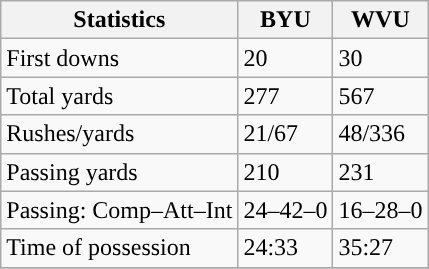<table class="wikitable" style="float: left;">
<tr>
<th>Statistics</th>
<th>BYU</th>
<th>WVU</th>
</tr>
<tr>
<td>First downs</td>
<td>20</td>
<td>30</td>
</tr>
<tr>
<td>Total yards</td>
<td>277</td>
<td>567</td>
</tr>
<tr>
<td>Rushes/yards</td>
<td>21/67</td>
<td>48/336</td>
</tr>
<tr>
<td>Passing yards</td>
<td>210</td>
<td>231</td>
</tr>
<tr>
<td>Passing: Comp–Att–Int</td>
<td>24–42–0</td>
<td>16–28–0</td>
</tr>
<tr>
<td>Time of possession</td>
<td>24:33</td>
<td>35:27</td>
</tr>
<tr>
</tr>
</table>
